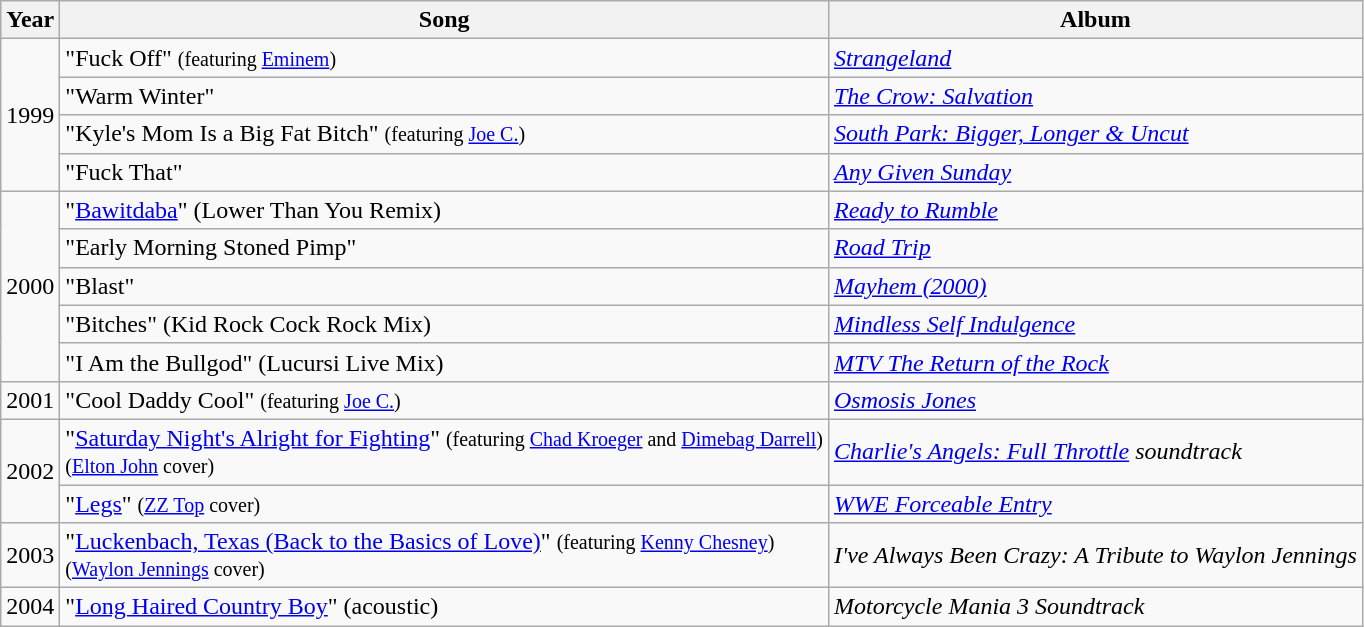<table class="wikitable">
<tr>
<th align="left">Year</th>
<th align="left">Song</th>
<th align="left">Album</th>
</tr>
<tr>
<td align="center" rowspan="4">1999</td>
<td align="left">"Fuck Off" <small>(featuring <a href='#'>Eminem</a>)</small></td>
<td align="left"><em><a href='#'>Strangeland</a></em></td>
</tr>
<tr>
<td align="left">"Warm Winter"</td>
<td align="left"><em><a href='#'>The Crow: Salvation</a></em></td>
</tr>
<tr>
<td align="left">"Kyle's Mom Is a Big Fat Bitch" <small>(featuring <a href='#'>Joe C.</a>)</small></td>
<td align="left"><em><a href='#'>South Park: Bigger, Longer & Uncut</a></em></td>
</tr>
<tr>
<td align="left">"Fuck That"</td>
<td align="left"><em><a href='#'>Any Given Sunday</a></em></td>
</tr>
<tr>
<td align="center" rowspan="5">2000</td>
<td align="left">"<a href='#'>Bawitdaba</a>" (Lower Than You Remix)</td>
<td align="left"><em><a href='#'>Ready to Rumble</a></em></td>
</tr>
<tr>
<td align="left">"Early Morning Stoned Pimp"</td>
<td align="left"><em><a href='#'>Road Trip</a></em></td>
</tr>
<tr>
<td align="left">"Blast"</td>
<td align="left"><em><a href='#'>Mayhem (2000)</a></em></td>
</tr>
<tr>
<td align="left">"Bitches" (Kid Rock Cock Rock Mix)</td>
<td align="left"><em><a href='#'>Mindless Self Indulgence</a></em></td>
</tr>
<tr>
<td align="left">"I Am the Bullgod" (Lucursi Live Mix)</td>
<td align="left"><em><a href='#'>MTV The Return of the Rock</a></em></td>
</tr>
<tr>
<td align="center">2001</td>
<td align="left">"Cool Daddy Cool" <small>(featuring <a href='#'>Joe C.</a>)</small></td>
<td align="left"><em><a href='#'>Osmosis Jones</a></em></td>
</tr>
<tr>
<td align="center" rowspan="2">2002</td>
<td align="left">"<a href='#'>Saturday Night's Alright for Fighting</a>" <small>(featuring <a href='#'>Chad Kroeger</a> and <a href='#'>Dimebag Darrell</a>)<br> (<a href='#'>Elton John</a> cover)</small></td>
<td align="left"><em><a href='#'>Charlie's Angels: Full Throttle</a> soundtrack</em></td>
</tr>
<tr>
<td align="left">"<a href='#'>Legs</a>" <small>(<a href='#'>ZZ Top</a> cover)</small></td>
<td align="left"><em><a href='#'>WWE Forceable Entry</a></em></td>
</tr>
<tr>
<td align="center">2003</td>
<td align="left">"<a href='#'>Luckenbach, Texas (Back to the Basics of Love)</a>" <small>(featuring <a href='#'>Kenny Chesney</a>)<br> (<a href='#'>Waylon Jennings</a> cover)</small></td>
<td align="left"><em>I've Always Been Crazy: A Tribute to Waylon Jennings</em></td>
</tr>
<tr>
<td align="center">2004</td>
<td align="left">"<a href='#'>Long Haired Country Boy</a>" (acoustic)</td>
<td align="left"><em>Motorcycle Mania 3 Soundtrack</em></td>
</tr>
</table>
